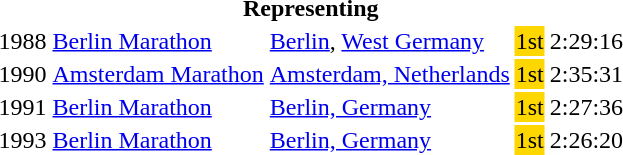<table>
<tr>
<th colspan="5">Representing </th>
</tr>
<tr>
<td>1988</td>
<td><a href='#'>Berlin Marathon</a></td>
<td><a href='#'>Berlin</a>, <a href='#'>West Germany</a></td>
<td bgcolor="gold">1st</td>
<td>2:29:16</td>
</tr>
<tr>
<td>1990</td>
<td><a href='#'>Amsterdam Marathon</a></td>
<td><a href='#'>Amsterdam, Netherlands</a></td>
<td bgcolor="gold">1st</td>
<td>2:35:31</td>
</tr>
<tr>
<td>1991</td>
<td><a href='#'>Berlin Marathon</a></td>
<td><a href='#'>Berlin, Germany</a></td>
<td bgcolor="gold">1st</td>
<td>2:27:36</td>
</tr>
<tr>
<td>1993</td>
<td><a href='#'>Berlin Marathon</a></td>
<td><a href='#'>Berlin, Germany</a></td>
<td bgcolor="gold">1st</td>
<td>2:26:20</td>
</tr>
</table>
